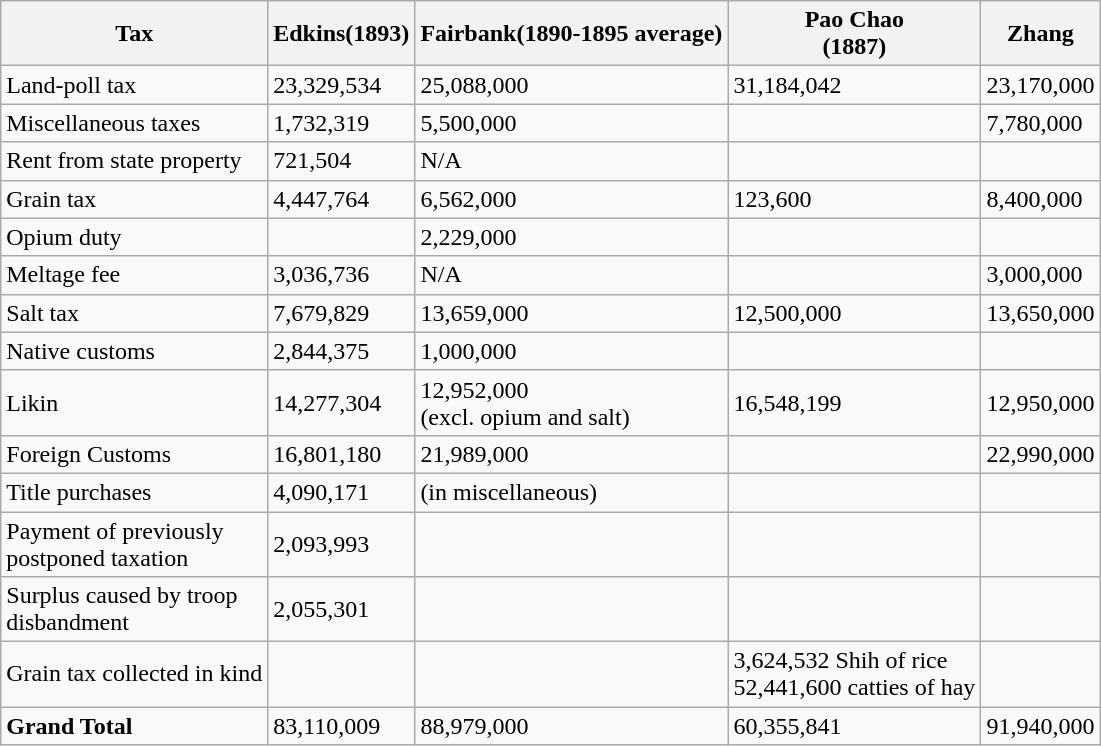<table class="wikitable">
<tr>
<th>Tax</th>
<th>Edkins(1893)</th>
<th>Fairbank(1890-1895 average)</th>
<th>Pao Chao<br>(1887)</th>
<th>Zhang</th>
</tr>
<tr>
<td>Land-poll tax</td>
<td>23,329,534</td>
<td>25,088,000</td>
<td>31,184,042</td>
<td>23,170,000</td>
</tr>
<tr>
<td>Miscellaneous taxes</td>
<td>1,732,319</td>
<td>5,500,000</td>
<td></td>
<td>7,780,000</td>
</tr>
<tr>
<td>Rent from state property</td>
<td>721,504</td>
<td>N/A</td>
<td></td>
<td></td>
</tr>
<tr>
<td>Grain tax</td>
<td>4,447,764</td>
<td>6,562,000</td>
<td>123,600</td>
<td>8,400,000</td>
</tr>
<tr>
<td>Opium duty</td>
<td></td>
<td>2,229,000</td>
<td></td>
<td></td>
</tr>
<tr>
<td>Meltage fee</td>
<td>3,036,736</td>
<td>N/A</td>
<td></td>
<td>3,000,000</td>
</tr>
<tr>
<td>Salt tax</td>
<td>7,679,829</td>
<td>13,659,000</td>
<td>12,500,000</td>
<td>13,650,000</td>
</tr>
<tr>
<td>Native customs</td>
<td>2,844,375</td>
<td>1,000,000</td>
<td></td>
<td></td>
</tr>
<tr>
<td>Likin</td>
<td>14,277,304</td>
<td>12,952,000<br>(excl. opium and salt)</td>
<td>16,548,199</td>
<td>12,950,000</td>
</tr>
<tr>
<td>Foreign Customs</td>
<td>16,801,180</td>
<td>21,989,000</td>
<td></td>
<td>22,990,000</td>
</tr>
<tr>
<td>Title purchases</td>
<td>4,090,171</td>
<td>(in miscellaneous)</td>
<td></td>
<td></td>
</tr>
<tr>
<td>Payment of previously<br>postponed taxation</td>
<td>2,093,993</td>
<td></td>
<td></td>
<td></td>
</tr>
<tr>
<td>Surplus caused by troop<br>disbandment</td>
<td>2,055,301</td>
<td></td>
<td></td>
<td></td>
</tr>
<tr>
<td>Grain tax collected in kind</td>
<td></td>
<td></td>
<td>3,624,532 Shih of rice<br>52,441,600 catties of hay</td>
<td></td>
</tr>
<tr>
<td><strong>Grand Total</strong></td>
<td>83,110,009</td>
<td>88,979,000</td>
<td>60,355,841</td>
<td>91,940,000</td>
</tr>
</table>
